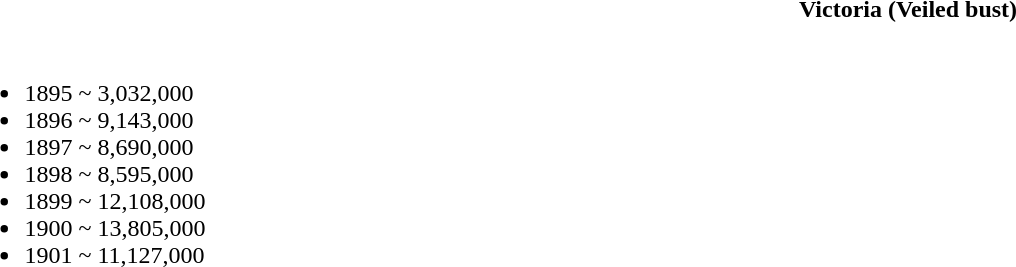<table class="toccolours collapsible collapsed" style="width:100%; background:inherit">
<tr>
<th>Victoria (Veiled bust)</th>
</tr>
<tr>
<td><br><ul><li>1895 ~ 3,032,000</li><li>1896 ~ 9,143,000</li><li>1897 ~ 8,690,000</li><li>1898 ~ 8,595,000</li><li>1899 ~ 12,108,000</li><li>1900 ~ 13,805,000</li><li>1901 ~ 11,127,000</li></ul></td>
</tr>
</table>
